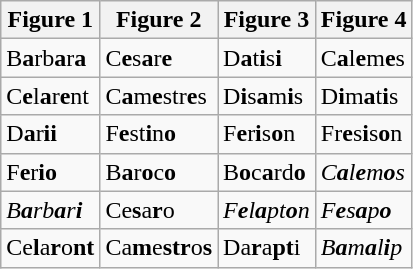<table class="wikitable">
<tr>
<th>Figure 1</th>
<th>Figure 2</th>
<th>Figure 3</th>
<th>Figure 4</th>
</tr>
<tr>
<td>B<strong>a</strong>rb<strong>a</strong>r<strong>a</strong></td>
<td>C<strong>e</strong>s<strong>a</strong>r<strong>e</strong></td>
<td>D<strong>a</strong>t<strong>i</strong>s<strong>i</strong></td>
<td>C<strong>a</strong>l<strong>e</strong>m<strong>e</strong>s</td>
</tr>
<tr>
<td>C<strong>e</strong>l<strong>a</strong>r<strong>e</strong>nt</td>
<td>C<strong>a</strong>m<strong>e</strong>str<strong>e</strong>s</td>
<td>D<strong>i</strong>s<strong>a</strong>m<strong>i</strong>s</td>
<td>D<strong>i</strong>m<strong>a</strong>t<strong>i</strong>s</td>
</tr>
<tr>
<td>D<strong>a</strong>r<strong>ii</strong></td>
<td>F<strong>e</strong>st<strong>i</strong>n<strong>o</strong></td>
<td>F<strong>e</strong>r<strong>i</strong>s<strong>o</strong>n</td>
<td>Fr<strong>e</strong>s<strong>i</strong>s<strong>o</strong>n</td>
</tr>
<tr>
<td>F<strong>e</strong>r<strong>io</strong></td>
<td>B<strong>a</strong>r<strong>o</strong>c<strong>o</strong></td>
<td>B<strong>o</strong>c<strong>a</strong>rd<strong>o</strong></td>
<td><em>C<strong>a</strong>l<strong>e</strong>m<strong>o</strong>s</em></td>
</tr>
<tr>
<td><em>B<strong>a</strong>rb<strong>a</strong>r<strong>i<strong><em></td>
<td></em>C</strong>e<strong>s</strong>a<strong>r</strong>o</em></strong></td>
<td><em>F<strong>e</strong>l<strong>a</strong>pt<strong>o</strong>n</em></td>
<td><em>F<strong>e</strong>s<strong>a</strong>p<strong>o<strong><em></td>
</tr>
<tr>
<td></em>C</strong>e<strong>l</strong>a<strong>r</strong>o<strong>nt<em></td>
<td></em>C</strong>a<strong>m</strong>e<strong>str</strong>o<strong>s<em></td>
<td></em>D</strong>a<strong>r</strong>a<strong>pt</strong>i</em></strong></td>
<td><em>B<strong>a</strong>m<strong>a</strong>l<strong>i</strong>p</em></td>
</tr>
</table>
